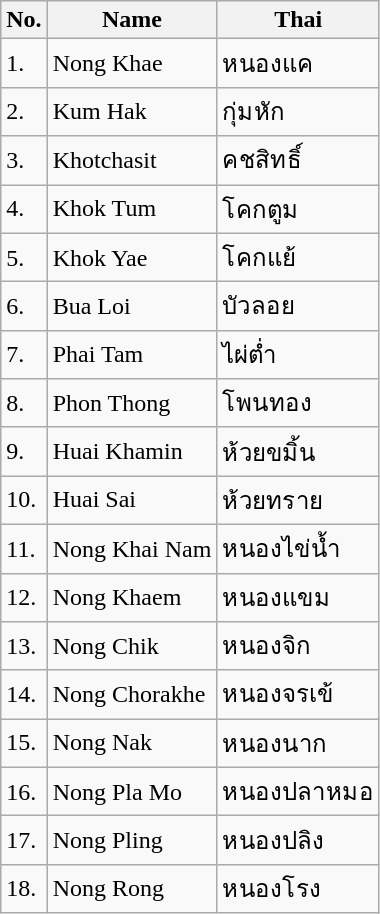<table class="wikitable sortable">
<tr>
<th>No.</th>
<th>Name</th>
<th>Thai</th>
</tr>
<tr>
<td>1.</td>
<td>Nong Khae</td>
<td>หนองแค</td>
</tr>
<tr>
<td>2.</td>
<td>Kum Hak</td>
<td>กุ่มหัก</td>
</tr>
<tr>
<td>3.</td>
<td>Khotchasit</td>
<td>คชสิทธิ์</td>
</tr>
<tr>
<td>4.</td>
<td>Khok Tum</td>
<td>โคกตูม</td>
</tr>
<tr>
<td>5.</td>
<td>Khok Yae</td>
<td>โคกแย้</td>
</tr>
<tr>
<td>6.</td>
<td>Bua Loi</td>
<td>บัวลอย</td>
</tr>
<tr>
<td>7.</td>
<td>Phai Tam</td>
<td>ไผ่ต่ำ</td>
</tr>
<tr>
<td>8.</td>
<td>Phon Thong</td>
<td>โพนทอง</td>
</tr>
<tr>
<td>9.</td>
<td>Huai Khamin</td>
<td>ห้วยขมิ้น</td>
</tr>
<tr>
<td>10.</td>
<td>Huai Sai</td>
<td>ห้วยทราย</td>
</tr>
<tr>
<td>11.</td>
<td>Nong Khai Nam</td>
<td>หนองไข่น้ำ</td>
</tr>
<tr>
<td>12.</td>
<td>Nong Khaem</td>
<td>หนองแขม</td>
</tr>
<tr>
<td>13.</td>
<td>Nong Chik</td>
<td>หนองจิก</td>
</tr>
<tr>
<td>14.</td>
<td>Nong Chorakhe</td>
<td>หนองจรเข้</td>
</tr>
<tr>
<td>15.</td>
<td>Nong Nak</td>
<td>หนองนาก</td>
</tr>
<tr>
<td>16.</td>
<td>Nong Pla Mo</td>
<td>หนองปลาหมอ</td>
</tr>
<tr>
<td>17.</td>
<td>Nong Pling</td>
<td>หนองปลิง</td>
</tr>
<tr>
<td>18.</td>
<td>Nong Rong</td>
<td>หนองโรง</td>
</tr>
</table>
